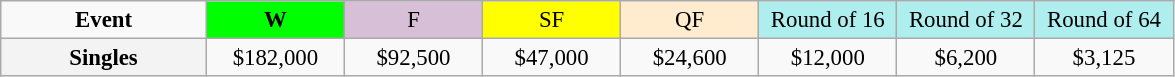<table class=wikitable style=font-size:95%;text-align:center>
<tr>
<td style="width:130px"><strong>Event</strong></td>
<td style="width:85px; background:lime"><strong>W</strong></td>
<td style="width:85px; background:thistle">F</td>
<td style="width:85px; background:#ffff00">SF</td>
<td style="width:85px; background:#ffebcd">QF</td>
<td style="width:85px; background:#afeeee">Round of 16</td>
<td style="width:85px; background:#afeeee">Round of 32</td>
<td style="width:85px; background:#afeeee">Round of 64</td>
</tr>
<tr>
<th style=background:#f3f3f3>Singles</th>
<td>$182,000</td>
<td>$92,500</td>
<td>$47,000</td>
<td>$24,600</td>
<td>$12,000</td>
<td>$6,200</td>
<td>$3,125</td>
</tr>
</table>
